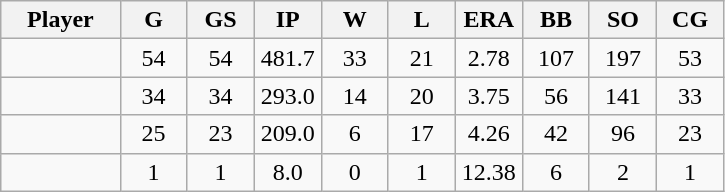<table class="wikitable sortable">
<tr>
<th bgcolor="#DDDDFF" width="16%">Player</th>
<th bgcolor="#DDDDFF" width="9%">G</th>
<th bgcolor="#DDDDFF" width="9%">GS</th>
<th bgcolor="#DDDDFF" width="9%">IP</th>
<th bgcolor="#DDDDFF" width="9%">W</th>
<th bgcolor="#DDDDFF" width="9%">L</th>
<th bgcolor="#DDDDFF" width="9%">ERA</th>
<th bgcolor="#DDDDFF" width="9%">BB</th>
<th bgcolor="#DDDDFF" width="9%">SO</th>
<th bgcolor="#DDDDFF" width="9%">CG</th>
</tr>
<tr align="center">
<td></td>
<td>54</td>
<td>54</td>
<td>481.7</td>
<td>33</td>
<td>21</td>
<td>2.78</td>
<td>107</td>
<td>197</td>
<td>53</td>
</tr>
<tr align="center">
<td></td>
<td>34</td>
<td>34</td>
<td>293.0</td>
<td>14</td>
<td>20</td>
<td>3.75</td>
<td>56</td>
<td>141</td>
<td>33</td>
</tr>
<tr align="center">
<td></td>
<td>25</td>
<td>23</td>
<td>209.0</td>
<td>6</td>
<td>17</td>
<td>4.26</td>
<td>42</td>
<td>96</td>
<td>23</td>
</tr>
<tr align="center">
<td></td>
<td>1</td>
<td>1</td>
<td>8.0</td>
<td>0</td>
<td>1</td>
<td>12.38</td>
<td>6</td>
<td>2</td>
<td>1</td>
</tr>
</table>
